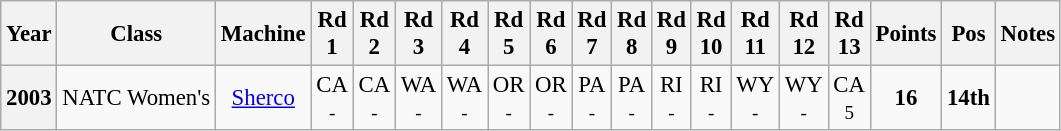<table class="wikitable" style="text-align:center; font-size:95%">
<tr valign="top">
<th valign="middle">Year</th>
<th valign="middle">Class</th>
<th valign="middle">Machine</th>
<th>Rd<br>1</th>
<th>Rd<br>2</th>
<th>Rd<br>3</th>
<th>Rd<br>4</th>
<th>Rd<br>5</th>
<th>Rd<br>6</th>
<th>Rd<br>7</th>
<th>Rd<br>8</th>
<th>Rd<br>9</th>
<th>Rd<br>10</th>
<th>Rd<br>11</th>
<th>Rd<br>12</th>
<th>Rd<br>13</th>
<th valign="middle">Points</th>
<th valign="middle">Pos</th>
<th valign="middle">Notes</th>
</tr>
<tr>
<th>2003</th>
<td align="left"> NATC Women's</td>
<td><a href='#'>Sherco</a></td>
<td>CA<br><small>-</small></td>
<td>CA<br><small>-</small></td>
<td>WA<br><small>-</small></td>
<td>WA<br><small>-</small></td>
<td>OR<br><small>-</small></td>
<td>OR<br><small>-</small></td>
<td>PA<br><small>-</small></td>
<td>PA<br><small>-</small></td>
<td>RI<br><small>-</small></td>
<td>RI<br><small>-</small></td>
<td>WY<br><small>-</small></td>
<td>WY<br><small>-</small></td>
<td>CA<br><small>5</small></td>
<td><strong>16</strong></td>
<td><strong>14th</strong></td>
<td></td>
</tr>
</table>
